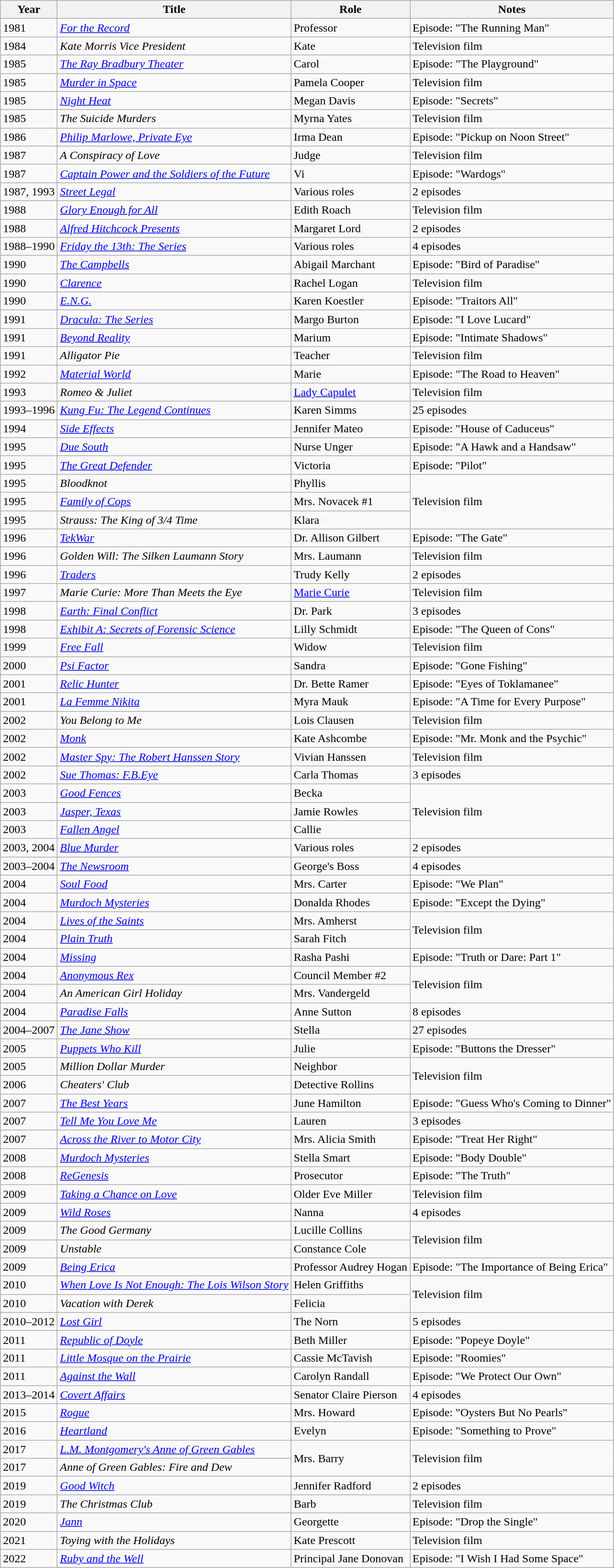<table class="wikitable sortable">
<tr>
<th>Year</th>
<th>Title</th>
<th>Role</th>
<th class="unsortable">Notes</th>
</tr>
<tr>
<td>1981</td>
<td><a href='#'><em>For the Record</em></a></td>
<td>Professor</td>
<td>Episode: "The Running Man"</td>
</tr>
<tr>
<td>1984</td>
<td><em>Kate Morris Vice President</em></td>
<td>Kate</td>
<td>Television film</td>
</tr>
<tr>
<td>1985</td>
<td data-sort-value="Ray Bradbury Theater, The"><em><a href='#'>The Ray Bradbury Theater</a></em></td>
<td>Carol</td>
<td>Episode: "The Playground"</td>
</tr>
<tr>
<td>1985</td>
<td><em><a href='#'>Murder in Space</a></em></td>
<td>Pamela Cooper</td>
<td>Television film</td>
</tr>
<tr>
<td>1985</td>
<td><em><a href='#'>Night Heat</a></em></td>
<td>Megan Davis</td>
<td>Episode: "Secrets"</td>
</tr>
<tr>
<td>1985</td>
<td data-sort-value="Suicide Murders, The"><em>The Suicide Murders</em></td>
<td>Myrna Yates</td>
<td>Television film</td>
</tr>
<tr>
<td>1986</td>
<td><em><a href='#'>Philip Marlowe, Private Eye</a></em></td>
<td>Irma Dean</td>
<td>Episode: "Pickup on Noon Street"</td>
</tr>
<tr>
<td>1987</td>
<td data-sort-value="Conspiracy of Love, A"><em>A Conspiracy of Love</em></td>
<td>Judge</td>
<td>Television film</td>
</tr>
<tr>
<td>1987</td>
<td><em><a href='#'>Captain Power and the Soldiers of the Future</a></em></td>
<td>Vi</td>
<td>Episode: "Wardogs"</td>
</tr>
<tr>
<td>1987, 1993</td>
<td><a href='#'><em>Street Legal</em></a></td>
<td>Various roles</td>
<td>2 episodes</td>
</tr>
<tr>
<td>1988</td>
<td><em><a href='#'>Glory Enough for All</a></em></td>
<td>Edith Roach</td>
<td>Television film</td>
</tr>
<tr>
<td>1988</td>
<td><a href='#'><em>Alfred Hitchcock Presents</em></a></td>
<td>Margaret Lord</td>
<td>2 episodes</td>
</tr>
<tr>
<td>1988–1990</td>
<td><em><a href='#'>Friday the 13th: The Series</a></em></td>
<td>Various roles</td>
<td>4 episodes</td>
</tr>
<tr>
<td>1990</td>
<td data-sort-value="Campbells, The"><em><a href='#'>The Campbells</a></em></td>
<td>Abigail Marchant</td>
<td>Episode: "Bird of Paradise"</td>
</tr>
<tr>
<td>1990</td>
<td><a href='#'><em>Clarence</em></a></td>
<td>Rachel Logan</td>
<td>Television film</td>
</tr>
<tr>
<td>1990</td>
<td><em><a href='#'>E.N.G.</a></em></td>
<td>Karen Koestler</td>
<td>Episode: "Traitors All"</td>
</tr>
<tr>
<td>1991</td>
<td><em><a href='#'>Dracula: The Series</a></em></td>
<td>Margo Burton</td>
<td>Episode: "I Love Lucard"</td>
</tr>
<tr>
<td>1991</td>
<td><a href='#'><em>Beyond Reality</em></a></td>
<td>Marium</td>
<td>Episode: "Intimate Shadows"</td>
</tr>
<tr>
<td>1991</td>
<td><em>Alligator Pie</em></td>
<td>Teacher</td>
<td>Television film</td>
</tr>
<tr>
<td>1992</td>
<td><a href='#'><em>Material World</em></a></td>
<td>Marie</td>
<td>Episode: "The Road to Heaven"</td>
</tr>
<tr>
<td>1993</td>
<td><em>Romeo & Juliet</em></td>
<td><a href='#'>Lady Capulet</a></td>
<td>Television film</td>
</tr>
<tr>
<td>1993–1996</td>
<td><em><a href='#'>Kung Fu: The Legend Continues</a></em></td>
<td>Karen Simms</td>
<td>25 episodes</td>
</tr>
<tr>
<td>1994</td>
<td><a href='#'><em>Side Effects</em></a></td>
<td>Jennifer Mateo</td>
<td>Episode: "House of Caduceus"</td>
</tr>
<tr>
<td>1995</td>
<td><em><a href='#'>Due South</a></em></td>
<td>Nurse Unger</td>
<td>Episode: "A Hawk and a Handsaw"</td>
</tr>
<tr>
<td>1995</td>
<td data-sort-value="Great Defender, The"><a href='#'><em>The Great Defender</em></a></td>
<td>Victoria</td>
<td>Episode: "Pilot"</td>
</tr>
<tr>
<td>1995</td>
<td><em>Bloodknot</em></td>
<td>Phyllis</td>
<td rowspan="3">Television film</td>
</tr>
<tr>
<td>1995</td>
<td><em><a href='#'>Family of Cops</a></em></td>
<td>Mrs. Novacek #1</td>
</tr>
<tr>
<td>1995</td>
<td><em>Strauss: The King of 3/4 Time</em></td>
<td>Klara</td>
</tr>
<tr>
<td>1996</td>
<td><a href='#'><em>TekWar</em></a></td>
<td>Dr. Allison Gilbert</td>
<td>Episode: "The Gate"</td>
</tr>
<tr>
<td>1996</td>
<td><em>Golden Will: The Silken Laumann Story</em></td>
<td>Mrs. Laumann</td>
<td>Television film</td>
</tr>
<tr>
<td>1996</td>
<td><a href='#'><em>Traders</em></a></td>
<td>Trudy Kelly</td>
<td>2 episodes</td>
</tr>
<tr>
<td>1997</td>
<td><em>Marie Curie: More Than Meets the Eye</em></td>
<td><a href='#'>Marie Curie</a></td>
<td>Television film</td>
</tr>
<tr>
<td>1998</td>
<td><em><a href='#'>Earth: Final Conflict</a></em></td>
<td>Dr. Park</td>
<td>3 episodes</td>
</tr>
<tr>
<td>1998</td>
<td><em><a href='#'>Exhibit A: Secrets of Forensic Science</a></em></td>
<td>Lilly Schmidt</td>
<td>Episode: "The Queen of Cons"</td>
</tr>
<tr>
<td>1999</td>
<td><a href='#'><em>Free Fall</em></a></td>
<td>Widow</td>
<td>Television film</td>
</tr>
<tr>
<td>2000</td>
<td><em><a href='#'>Psi Factor</a></em></td>
<td>Sandra</td>
<td>Episode: "Gone Fishing"</td>
</tr>
<tr>
<td>2001</td>
<td><em><a href='#'>Relic Hunter</a></em></td>
<td>Dr. Bette Ramer</td>
<td>Episode: "Eyes of Toklamanee"</td>
</tr>
<tr>
<td>2001</td>
<td><a href='#'><em>La Femme Nikita</em></a></td>
<td>Myra Mauk</td>
<td>Episode: "A Time for Every Purpose"</td>
</tr>
<tr>
<td>2002</td>
<td><em>You Belong to Me</em></td>
<td>Lois Clausen</td>
<td>Television film</td>
</tr>
<tr>
<td>2002</td>
<td><a href='#'><em>Monk</em></a></td>
<td>Kate Ashcombe</td>
<td>Episode: "Mr. Monk and the Psychic"</td>
</tr>
<tr>
<td>2002</td>
<td><em><a href='#'>Master Spy: The Robert Hanssen Story</a></em></td>
<td>Vivian Hanssen</td>
<td>Television film</td>
</tr>
<tr>
<td>2002</td>
<td><em><a href='#'>Sue Thomas: F.B.Eye</a></em></td>
<td>Carla Thomas</td>
<td>3 episodes</td>
</tr>
<tr>
<td>2003</td>
<td><em><a href='#'>Good Fences</a></em></td>
<td>Becka</td>
<td rowspan="3">Television film</td>
</tr>
<tr>
<td>2003</td>
<td><a href='#'><em>Jasper, Texas</em></a></td>
<td>Jamie Rowles</td>
</tr>
<tr>
<td>2003</td>
<td><a href='#'><em>Fallen Angel</em></a></td>
<td>Callie</td>
</tr>
<tr>
<td>2003, 2004</td>
<td><a href='#'><em>Blue Murder</em></a></td>
<td>Various roles</td>
<td>2 episodes</td>
</tr>
<tr>
<td>2003–2004</td>
<td data-sort-value="Newsroom, The"><a href='#'><em>The Newsroom</em></a></td>
<td>George's Boss</td>
<td>4 episodes</td>
</tr>
<tr>
<td>2004</td>
<td><a href='#'><em>Soul Food</em></a></td>
<td>Mrs. Carter</td>
<td>Episode: "We Plan"</td>
</tr>
<tr>
<td>2004</td>
<td><em><a href='#'>Murdoch Mysteries</a></em></td>
<td>Donalda Rhodes</td>
<td>Episode: "Except the Dying"</td>
</tr>
<tr>
<td>2004</td>
<td><a href='#'><em>Lives of the Saints</em></a></td>
<td>Mrs. Amherst</td>
<td rowspan="2">Television film</td>
</tr>
<tr>
<td>2004</td>
<td><a href='#'><em>Plain Truth</em></a></td>
<td>Sarah Fitch</td>
</tr>
<tr>
<td>2004</td>
<td><a href='#'><em>Missing</em></a></td>
<td>Rasha Pashi</td>
<td>Episode: "Truth or Dare: Part 1"</td>
</tr>
<tr>
<td>2004</td>
<td><a href='#'><em>Anonymous Rex</em></a></td>
<td>Council Member #2</td>
<td rowspan="2">Television film</td>
</tr>
<tr>
<td>2004</td>
<td><em>An American Girl Holiday</em></td>
<td>Mrs. Vandergeld</td>
</tr>
<tr>
<td>2004</td>
<td><em><a href='#'>Paradise Falls</a></em></td>
<td>Anne Sutton</td>
<td>8 episodes</td>
</tr>
<tr>
<td>2004–2007</td>
<td data-sort-value="Jane Show, The"><em><a href='#'>The Jane Show</a></em></td>
<td>Stella</td>
<td>27 episodes</td>
</tr>
<tr>
<td>2005</td>
<td><em><a href='#'>Puppets Who Kill</a></em></td>
<td>Julie</td>
<td>Episode: "Buttons the Dresser"</td>
</tr>
<tr>
<td>2005</td>
<td><em>Million Dollar Murder</em></td>
<td>Neighbor</td>
<td rowspan="2">Television film</td>
</tr>
<tr>
<td>2006</td>
<td><em>Cheaters' Club</em></td>
<td>Detective Rollins</td>
</tr>
<tr>
<td>2007</td>
<td data-sort-value="Best Years, The"><em><a href='#'>The Best Years</a></em></td>
<td>June Hamilton</td>
<td>Episode: "Guess Who's Coming to Dinner"</td>
</tr>
<tr>
<td>2007</td>
<td><a href='#'><em>Tell Me You Love Me</em></a></td>
<td>Lauren</td>
<td>3 episodes</td>
</tr>
<tr>
<td>2007</td>
<td><em><a href='#'>Across the River to Motor City</a></em></td>
<td>Mrs. Alicia Smith</td>
<td>Episode: "Treat Her Right"</td>
</tr>
<tr>
<td>2008</td>
<td><em><a href='#'>Murdoch Mysteries</a></em></td>
<td>Stella Smart</td>
<td>Episode: "Body Double"</td>
</tr>
<tr>
<td>2008</td>
<td><em><a href='#'>ReGenesis</a></em></td>
<td>Prosecutor</td>
<td>Episode: "The Truth"</td>
</tr>
<tr>
<td>2009</td>
<td><a href='#'><em>Taking a Chance on Love</em></a></td>
<td>Older Eve Miller</td>
<td>Television film</td>
</tr>
<tr>
<td>2009</td>
<td><a href='#'><em>Wild Roses</em></a></td>
<td>Nanna</td>
<td>4 episodes</td>
</tr>
<tr>
<td>2009</td>
<td data-sort-value="Good Germany, The"><em>The Good Germany</em></td>
<td>Lucille Collins</td>
<td rowspan="2">Television film</td>
</tr>
<tr>
<td>2009</td>
<td><em>Unstable</em></td>
<td>Constance Cole</td>
</tr>
<tr>
<td>2009</td>
<td><em><a href='#'>Being Erica</a></em></td>
<td>Professor Audrey Hogan</td>
<td>Episode: "The Importance of Being Erica"</td>
</tr>
<tr>
<td>2010</td>
<td><em><a href='#'>When Love Is Not Enough: The Lois Wilson Story</a></em></td>
<td>Helen Griffiths</td>
<td rowspan="2">Television film</td>
</tr>
<tr>
<td>2010</td>
<td><em>Vacation with Derek</em></td>
<td>Felicia</td>
</tr>
<tr>
<td>2010–2012</td>
<td><em><a href='#'>Lost Girl</a></em></td>
<td>The Norn</td>
<td>5 episodes</td>
</tr>
<tr>
<td>2011</td>
<td><em><a href='#'>Republic of Doyle</a></em></td>
<td>Beth Miller</td>
<td>Episode: "Popeye Doyle"</td>
</tr>
<tr>
<td>2011</td>
<td><em><a href='#'>Little Mosque on the Prairie</a></em></td>
<td>Cassie McTavish</td>
<td>Episode: "Roomies"</td>
</tr>
<tr>
<td>2011</td>
<td><a href='#'><em>Against the Wall</em></a></td>
<td>Carolyn Randall</td>
<td>Episode: "We Protect Our Own"</td>
</tr>
<tr>
<td>2013–2014</td>
<td><em><a href='#'>Covert Affairs</a></em></td>
<td>Senator Claire Pierson</td>
<td>4 episodes</td>
</tr>
<tr>
<td>2015</td>
<td><a href='#'><em>Rogue</em></a></td>
<td>Mrs. Howard</td>
<td>Episode: "Oysters But No Pearls"</td>
</tr>
<tr>
<td>2016</td>
<td><a href='#'><em>Heartland</em></a></td>
<td>Evelyn</td>
<td>Episode: "Something to Prove"</td>
</tr>
<tr>
<td>2017</td>
<td><em><a href='#'>L.M. Montgomery's Anne of Green Gables</a></em></td>
<td rowspan="2">Mrs. Barry</td>
<td rowspan="2">Television film</td>
</tr>
<tr>
<td>2017</td>
<td><em>Anne of Green Gables: Fire and Dew</em></td>
</tr>
<tr>
<td>2019</td>
<td><a href='#'><em>Good Witch</em></a></td>
<td>Jennifer Radford</td>
<td>2 episodes</td>
</tr>
<tr>
<td>2019</td>
<td data-sort-value="Christmas Club, The"><em>The Christmas Club</em></td>
<td>Barb</td>
<td>Television film</td>
</tr>
<tr>
<td>2020</td>
<td><a href='#'><em>Jann</em></a></td>
<td>Georgette</td>
<td>Episode: "Drop the Single"</td>
</tr>
<tr>
<td>2021</td>
<td><em>Toying with the Holidays</em></td>
<td>Kate Prescott</td>
<td>Television film</td>
</tr>
<tr>
<td>2022</td>
<td><em><a href='#'>Ruby and the Well</a></em></td>
<td>Principal Jane Donovan</td>
<td>Episode: "I Wish I Had Some Space"</td>
</tr>
</table>
